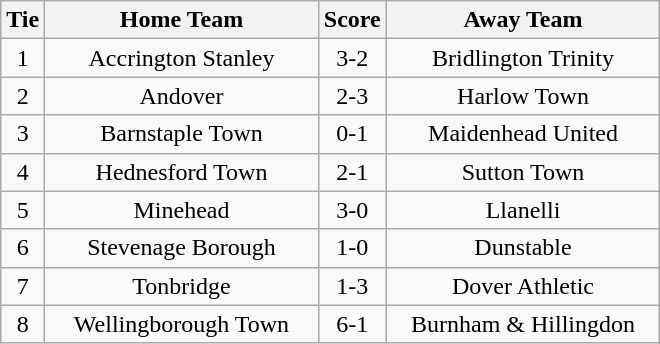<table class="wikitable" style="text-align:center;">
<tr>
<th width=20>Tie</th>
<th width=175>Home Team</th>
<th width=20>Score</th>
<th width=175>Away Team</th>
</tr>
<tr>
<td>1</td>
<td>Accrington Stanley</td>
<td>3-2</td>
<td>Bridlington Trinity</td>
</tr>
<tr>
<td>2</td>
<td>Andover</td>
<td>2-3</td>
<td>Harlow Town</td>
</tr>
<tr>
<td>3</td>
<td>Barnstaple Town</td>
<td>0-1</td>
<td>Maidenhead United</td>
</tr>
<tr>
<td>4</td>
<td>Hednesford Town</td>
<td>2-1</td>
<td>Sutton Town</td>
</tr>
<tr>
<td>5</td>
<td>Minehead</td>
<td>3-0</td>
<td>Llanelli</td>
</tr>
<tr>
<td>6</td>
<td>Stevenage Borough</td>
<td>1-0</td>
<td>Dunstable</td>
</tr>
<tr>
<td>7</td>
<td>Tonbridge</td>
<td>1-3</td>
<td>Dover Athletic</td>
</tr>
<tr>
<td>8</td>
<td>Wellingborough Town</td>
<td>6-1</td>
<td>Burnham & Hillingdon</td>
</tr>
</table>
